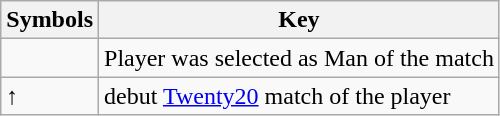<table class="wikitable">
<tr>
<th>Symbols</th>
<th>Key</th>
</tr>
<tr>
<td><strong></strong></td>
<td>Player was selected as Man of the match</td>
</tr>
<tr>
<td><strong>↑</strong></td>
<td>debut <a href='#'>Twenty20</a> match of the player</td>
</tr>
</table>
